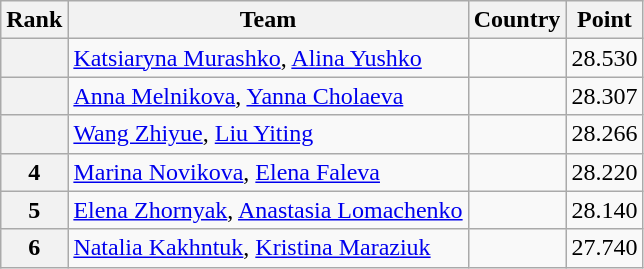<table class="wikitable sortable">
<tr>
<th>Rank</th>
<th>Team</th>
<th>Country</th>
<th>Point</th>
</tr>
<tr>
<th></th>
<td><a href='#'>Katsiaryna Murashko</a>, <a href='#'>Alina Yushko</a></td>
<td></td>
<td>28.530</td>
</tr>
<tr>
<th></th>
<td><a href='#'>Anna Melnikova</a>, <a href='#'>Yanna Cholaeva</a></td>
<td></td>
<td>28.307</td>
</tr>
<tr>
<th></th>
<td><a href='#'>Wang Zhiyue</a>, <a href='#'>Liu Yiting</a></td>
<td></td>
<td>28.266</td>
</tr>
<tr>
<th>4</th>
<td><a href='#'>Marina Novikova</a>, <a href='#'>Elena Faleva</a></td>
<td></td>
<td>28.220</td>
</tr>
<tr>
<th>5</th>
<td><a href='#'>Elena Zhornyak</a>, <a href='#'>Anastasia Lomachenko</a></td>
<td></td>
<td>28.140</td>
</tr>
<tr>
<th>6</th>
<td><a href='#'>Natalia Kakhntuk</a>, <a href='#'>Kristina Maraziuk</a></td>
<td></td>
<td>27.740</td>
</tr>
</table>
